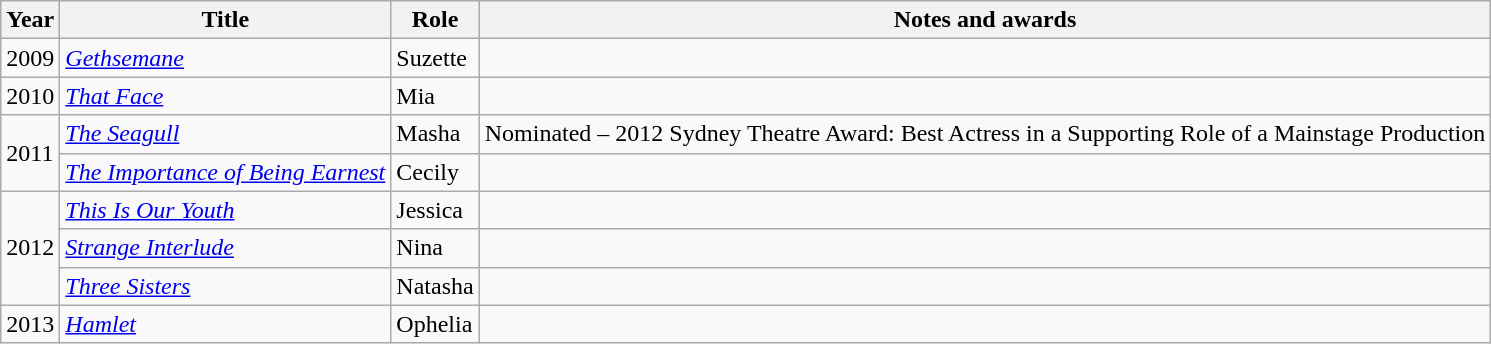<table class="wikitable">
<tr>
<th>Year</th>
<th>Title</th>
<th>Role</th>
<th>Notes and awards</th>
</tr>
<tr>
<td rowspan="1">2009</td>
<td><em><a href='#'>Gethsemane</a></em></td>
<td>Suzette</td>
<td></td>
</tr>
<tr>
<td rowspan="1">2010</td>
<td><em><a href='#'>That Face</a></em></td>
<td>Mia</td>
<td></td>
</tr>
<tr>
<td rowspan="2">2011</td>
<td><em><a href='#'>The Seagull</a></em></td>
<td>Masha</td>
<td>Nominated – 2012 Sydney Theatre Award: Best Actress in a Supporting Role of a Mainstage Production</td>
</tr>
<tr>
<td rowspan="1"><em><a href='#'>The Importance of Being Earnest</a></em></td>
<td>Cecily</td>
<td></td>
</tr>
<tr>
<td rowspan="3">2012</td>
<td><em><a href='#'>This Is Our Youth</a></em></td>
<td>Jessica</td>
<td></td>
</tr>
<tr>
<td><em><a href='#'>Strange Interlude</a></em></td>
<td>Nina</td>
<td></td>
</tr>
<tr>
<td><em><a href='#'>Three Sisters</a></em></td>
<td>Natasha</td>
<td></td>
</tr>
<tr>
<td rowspan="1">2013</td>
<td><em><a href='#'>Hamlet</a></em></td>
<td>Ophelia</td>
<td></td>
</tr>
</table>
